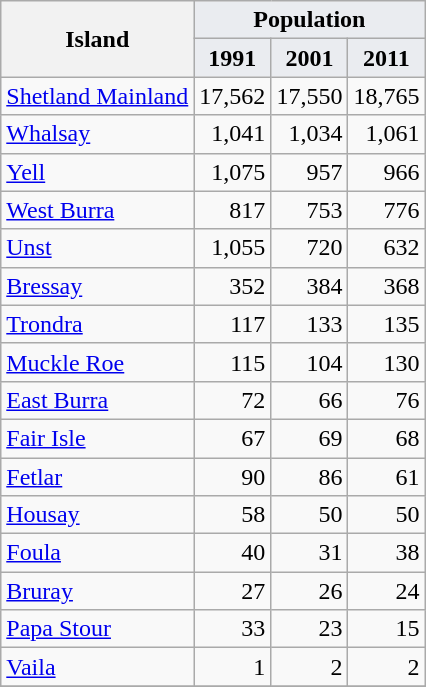<table class="wikitable sortable" style=text-align:right>
<tr>
<th rowspan=2>Island</th>
<th colspan=3 style="background:#eaecf0ff; text-align: center;">Population</th>
</tr>
<tr>
<th style="background:#eaecf0ff;">1991</th>
<th style="background:#eaecf0ff;">2001</th>
<th style="background:#eaecf0ff;">2011</th>
</tr>
<tr>
<td style="text-align: left"><a href='#'>Shetland Mainland</a></td>
<td>17,562</td>
<td>17,550</td>
<td>18,765</td>
</tr>
<tr>
<td style="text-align: left"><a href='#'>Whalsay</a></td>
<td>1,041</td>
<td>1,034</td>
<td>1,061</td>
</tr>
<tr>
<td style="text-align: left"><a href='#'>Yell</a></td>
<td>1,075</td>
<td>957</td>
<td>966</td>
</tr>
<tr>
<td style="text-align: left"><a href='#'>West Burra</a></td>
<td>817</td>
<td>753</td>
<td>776</td>
</tr>
<tr>
<td style="text-align: left"><a href='#'>Unst</a></td>
<td>1,055</td>
<td>720</td>
<td>632</td>
</tr>
<tr>
<td style="text-align: left"><a href='#'>Bressay</a></td>
<td>352</td>
<td>384</td>
<td>368</td>
</tr>
<tr>
<td style="text-align: left"><a href='#'>Trondra</a></td>
<td>117</td>
<td>133</td>
<td>135</td>
</tr>
<tr>
<td style="text-align: left"><a href='#'>Muckle Roe</a></td>
<td>115</td>
<td>104</td>
<td>130</td>
</tr>
<tr>
<td style="text-align: left"><a href='#'>East Burra</a></td>
<td>72</td>
<td>66</td>
<td>76</td>
</tr>
<tr>
<td style="text-align: left"><a href='#'>Fair Isle</a></td>
<td>67</td>
<td>69</td>
<td>68</td>
</tr>
<tr>
<td style="text-align: left"><a href='#'>Fetlar</a></td>
<td>90</td>
<td>86</td>
<td>61</td>
</tr>
<tr>
<td style="text-align: left"><a href='#'>Housay</a></td>
<td>58</td>
<td>50</td>
<td>50</td>
</tr>
<tr>
<td style="text-align: left"><a href='#'>Foula</a></td>
<td>40</td>
<td>31</td>
<td>38</td>
</tr>
<tr>
<td style="text-align: left"><a href='#'>Bruray</a></td>
<td>27</td>
<td>26</td>
<td>24</td>
</tr>
<tr>
<td style="text-align: left"><a href='#'>Papa Stour</a></td>
<td>33</td>
<td>23</td>
<td>15</td>
</tr>
<tr>
<td style="text-align: left"><a href='#'>Vaila</a></td>
<td>1</td>
<td>2</td>
<td>2</td>
</tr>
<tr>
</tr>
</table>
